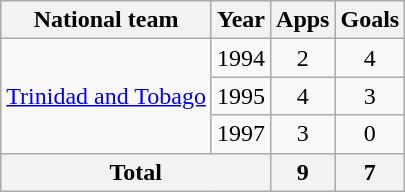<table class="wikitable" style="text-align:center">
<tr>
<th>National team</th>
<th>Year</th>
<th>Apps</th>
<th>Goals</th>
</tr>
<tr>
<td rowspan="3"><a href='#'>Trinidad and Tobago</a></td>
<td>1994</td>
<td>2</td>
<td>4</td>
</tr>
<tr>
<td>1995</td>
<td>4</td>
<td>3</td>
</tr>
<tr>
<td>1997</td>
<td>3</td>
<td>0</td>
</tr>
<tr>
<th colspan=2>Total</th>
<th>9</th>
<th>7</th>
</tr>
</table>
